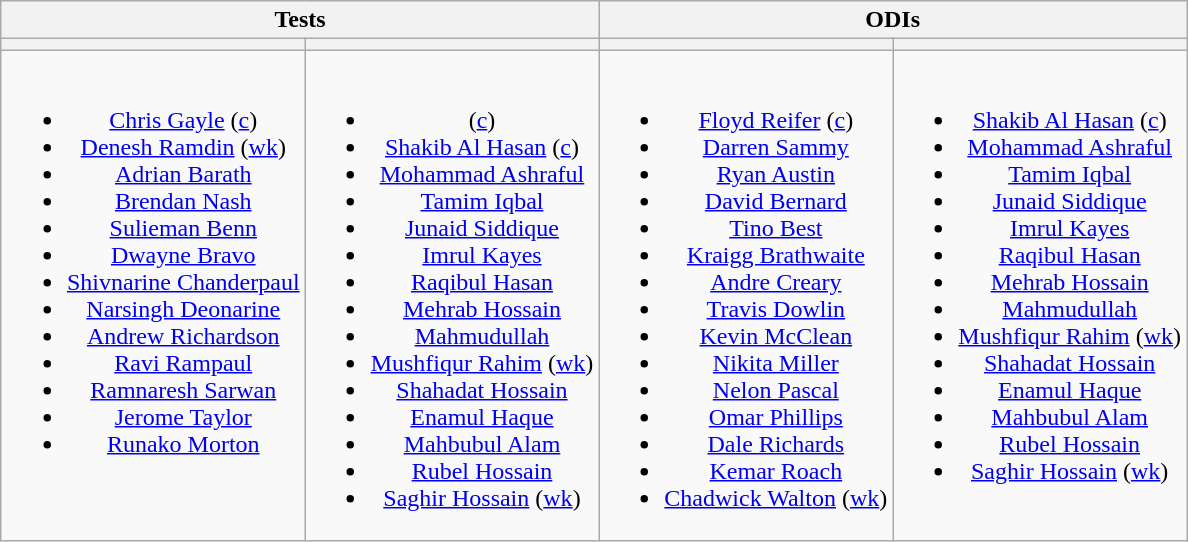<table class="wikitable" style="text-align:center; margin:auto">
<tr>
<th colspan=2>Tests</th>
<th colspan=2>ODIs</th>
</tr>
<tr>
<th scope=col> </th>
<th scope=col> </th>
<th> </th>
<th> </th>
</tr>
<tr style="vertical-align:top">
<td><br><ul><li><a href='#'>Chris Gayle</a> (<a href='#'>c</a>)</li><li><a href='#'>Denesh Ramdin</a> (<a href='#'>wk</a>)</li><li><a href='#'>Adrian Barath</a></li><li><a href='#'>Brendan Nash</a></li><li><a href='#'>Sulieman Benn</a></li><li><a href='#'>Dwayne Bravo</a></li><li><a href='#'>Shivnarine Chanderpaul</a></li><li><a href='#'>Narsingh Deonarine</a></li><li><a href='#'>Andrew Richardson</a></li><li><a href='#'>Ravi Rampaul</a></li><li><a href='#'>Ramnaresh Sarwan</a></li><li><a href='#'>Jerome Taylor</a></li><li><a href='#'>Runako Morton</a></li></ul></td>
<td><br><ul><li> (<a href='#'>c</a>)</li><li><a href='#'>Shakib Al Hasan</a> (<a href='#'>c</a>) </li><li><a href='#'>Mohammad Ashraful</a></li><li><a href='#'>Tamim Iqbal</a></li><li><a href='#'>Junaid Siddique</a></li><li><a href='#'>Imrul Kayes</a></li><li><a href='#'>Raqibul Hasan</a></li><li><a href='#'>Mehrab Hossain</a></li><li><a href='#'>Mahmudullah</a></li><li><a href='#'>Mushfiqur Rahim</a> (<a href='#'>wk</a>)</li><li><a href='#'>Shahadat Hossain</a></li><li><a href='#'>Enamul Haque</a></li><li><a href='#'>Mahbubul Alam</a></li><li><a href='#'>Rubel Hossain</a></li><li><a href='#'>Saghir Hossain</a> (<a href='#'>wk</a>)</li></ul></td>
<td><br><ul><li><a href='#'>Floyd Reifer</a> (<a href='#'>c</a>)</li><li><a href='#'>Darren Sammy</a></li><li><a href='#'>Ryan Austin</a></li><li><a href='#'>David Bernard</a></li><li><a href='#'>Tino Best</a></li><li><a href='#'>Kraigg Brathwaite</a></li><li><a href='#'>Andre Creary</a></li><li><a href='#'>Travis Dowlin</a></li><li><a href='#'>Kevin McClean</a></li><li><a href='#'>Nikita Miller</a></li><li><a href='#'>Nelon Pascal</a></li><li><a href='#'>Omar Phillips</a></li><li><a href='#'>Dale Richards</a></li><li><a href='#'>Kemar Roach</a></li><li><a href='#'>Chadwick Walton</a> (<a href='#'>wk</a>)</li></ul></td>
<td><br><ul><li><a href='#'>Shakib Al Hasan</a> (<a href='#'>c</a>)</li><li><a href='#'>Mohammad Ashraful</a></li><li><a href='#'>Tamim Iqbal</a></li><li><a href='#'>Junaid Siddique</a></li><li><a href='#'>Imrul Kayes</a></li><li><a href='#'>Raqibul Hasan</a></li><li><a href='#'>Mehrab Hossain</a></li><li><a href='#'>Mahmudullah</a></li><li><a href='#'>Mushfiqur Rahim</a> (<a href='#'>wk</a>)</li><li><a href='#'>Shahadat Hossain</a></li><li><a href='#'>Enamul Haque</a></li><li><a href='#'>Mahbubul Alam</a></li><li><a href='#'>Rubel Hossain</a></li><li><a href='#'>Saghir Hossain</a> (<a href='#'>wk</a>)</li></ul></td>
</tr>
</table>
